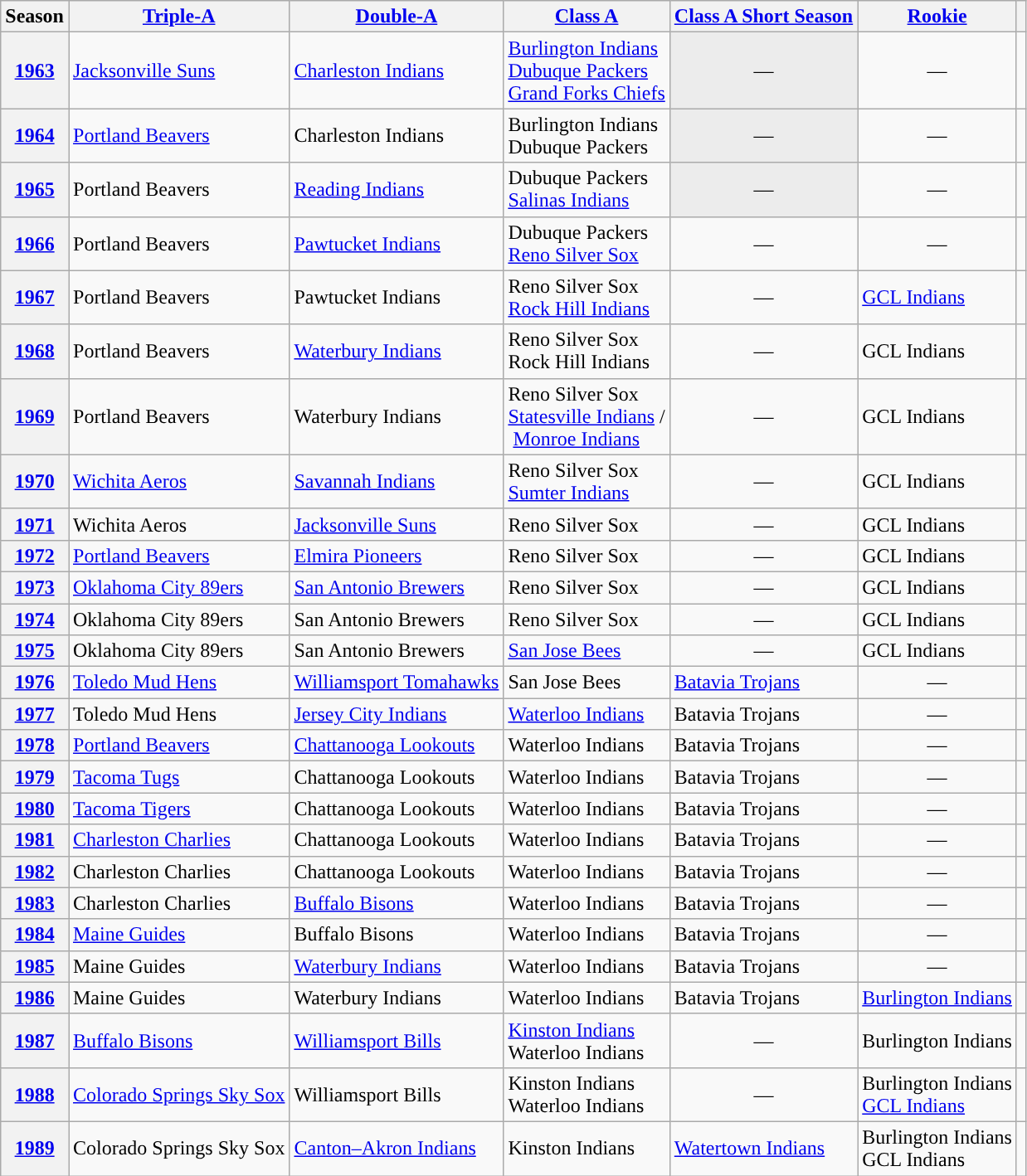<table class="wikitable plainrowheaders">
<tr>
<th scope="col">Season</th>
<th scope="col"><a href='#'><span>Triple-A</span></a></th>
<th scope="col"><a href='#'><span>Double-A</span></a></th>
<th scope="col"><a href='#'><span>Class A</span></a></th>
<th scope="col"><a href='#'><span>Class A Short Season</span></a></th>
<th scope="col"><a href='#'><span>Rookie</span></a></th>
<th scope="col"></th>
</tr>
<tr>
<th scope="row" style="text-align:center"><a href='#'>1963</a></th>
<td><a href='#'>Jacksonville Suns</a></td>
<td><a href='#'>Charleston Indians</a></td>
<td><a href='#'>Burlington Indians</a><br><a href='#'>Dubuque Packers</a><br><a href='#'>Grand Forks Chiefs</a></td>
<td style="background:#ececec" align="center">—</td>
<td align="center">—</td>
<td align="center"></td>
</tr>
<tr>
<th scope="row" style="text-align:center"><a href='#'>1964</a></th>
<td><a href='#'>Portland Beavers</a></td>
<td>Charleston Indians</td>
<td>Burlington Indians<br>Dubuque Packers</td>
<td style="background:#ececec" align="center">—</td>
<td align="center">—</td>
<td align="center"></td>
</tr>
<tr>
<th scope="row" style="text-align:center"><a href='#'>1965</a></th>
<td>Portland Beavers</td>
<td><a href='#'>Reading Indians</a></td>
<td>Dubuque Packers<br><a href='#'>Salinas Indians</a></td>
<td style="background:#ececec" align="center">—</td>
<td align="center">—</td>
<td align="center"></td>
</tr>
<tr>
<th scope="row" style="text-align:center"><a href='#'>1966</a></th>
<td>Portland Beavers</td>
<td><a href='#'>Pawtucket Indians</a></td>
<td>Dubuque Packers<br><a href='#'>Reno Silver Sox</a></td>
<td align="center">—</td>
<td align="center">—</td>
<td align="center"></td>
</tr>
<tr>
<th scope="row" style="text-align:center"><a href='#'>1967</a></th>
<td>Portland Beavers</td>
<td>Pawtucket Indians</td>
<td>Reno Silver Sox<br><a href='#'>Rock Hill Indians</a></td>
<td align="center">—</td>
<td><a href='#'>GCL Indians</a></td>
<td align="center"></td>
</tr>
<tr>
<th scope="row" style="text-align:center"><a href='#'>1968</a></th>
<td>Portland Beavers</td>
<td><a href='#'>Waterbury Indians</a></td>
<td>Reno Silver Sox<br>Rock Hill Indians</td>
<td align="center">—</td>
<td>GCL Indians</td>
<td align="center"></td>
</tr>
<tr>
<th scope="row" style="text-align:center"><a href='#'>1969</a></th>
<td>Portland Beavers</td>
<td>Waterbury Indians</td>
<td>Reno Silver Sox<br><a href='#'>Statesville Indians</a> /<br> <a href='#'>Monroe Indians</a></td>
<td align="center">—</td>
<td>GCL Indians</td>
<td align="center"></td>
</tr>
<tr>
<th scope="row" style="text-align:center"><a href='#'>1970</a></th>
<td><a href='#'>Wichita Aeros</a></td>
<td><a href='#'>Savannah Indians</a></td>
<td>Reno Silver Sox<br><a href='#'>Sumter Indians</a></td>
<td align="center">—</td>
<td>GCL Indians</td>
<td align="center"></td>
</tr>
<tr>
<th scope="row" style="text-align:center"><a href='#'>1971</a></th>
<td>Wichita Aeros</td>
<td><a href='#'>Jacksonville Suns</a></td>
<td>Reno Silver Sox</td>
<td align="center">—</td>
<td>GCL Indians</td>
<td align="center"></td>
</tr>
<tr>
<th scope="row" style="text-align:center"><a href='#'>1972</a></th>
<td><a href='#'>Portland Beavers</a></td>
<td><a href='#'>Elmira Pioneers</a></td>
<td>Reno Silver Sox</td>
<td align="center">—</td>
<td>GCL Indians</td>
<td align="center"></td>
</tr>
<tr>
<th scope="row" style="text-align:center"><a href='#'>1973</a></th>
<td><a href='#'>Oklahoma City 89ers</a></td>
<td><a href='#'>San Antonio Brewers</a></td>
<td>Reno Silver Sox</td>
<td align="center">—</td>
<td>GCL Indians</td>
<td align="center"></td>
</tr>
<tr>
<th scope="row" style="text-align:center"><a href='#'>1974</a></th>
<td>Oklahoma City 89ers</td>
<td>San Antonio Brewers</td>
<td>Reno Silver Sox</td>
<td align="center">—</td>
<td>GCL Indians</td>
<td align="center"></td>
</tr>
<tr>
<th scope="row" style="text-align:center"><a href='#'>1975</a></th>
<td>Oklahoma City 89ers</td>
<td>San Antonio Brewers</td>
<td><a href='#'>San Jose Bees</a></td>
<td align="center">—</td>
<td>GCL Indians</td>
<td align="center"></td>
</tr>
<tr>
<th scope="row" style="text-align:center"><a href='#'>1976</a></th>
<td><a href='#'>Toledo Mud Hens</a></td>
<td><a href='#'>Williamsport Tomahawks</a></td>
<td>San Jose Bees</td>
<td><a href='#'>Batavia Trojans</a></td>
<td align="center">—</td>
<td align="center"></td>
</tr>
<tr>
<th scope="row" style="text-align:center"><a href='#'>1977</a></th>
<td>Toledo Mud Hens</td>
<td><a href='#'>Jersey City Indians</a></td>
<td><a href='#'>Waterloo Indians</a></td>
<td>Batavia Trojans</td>
<td align="center">—</td>
<td align="center"></td>
</tr>
<tr>
<th scope="row" style="text-align:center"><a href='#'>1978</a></th>
<td><a href='#'>Portland Beavers</a></td>
<td><a href='#'>Chattanooga Lookouts</a></td>
<td>Waterloo Indians</td>
<td>Batavia Trojans</td>
<td align="center">—</td>
<td align="center"></td>
</tr>
<tr>
<th scope="row" style="text-align:center"><a href='#'>1979</a></th>
<td><a href='#'>Tacoma Tugs</a></td>
<td>Chattanooga Lookouts</td>
<td>Waterloo Indians</td>
<td>Batavia Trojans</td>
<td align="center">—</td>
<td align="center"></td>
</tr>
<tr>
<th scope="row" style="text-align:center"><a href='#'>1980</a></th>
<td><a href='#'>Tacoma Tigers</a></td>
<td>Chattanooga Lookouts</td>
<td>Waterloo Indians</td>
<td>Batavia Trojans</td>
<td align="center">—</td>
<td align="center"></td>
</tr>
<tr>
<th scope="row" style="text-align:center"><a href='#'>1981</a></th>
<td><a href='#'>Charleston Charlies</a></td>
<td>Chattanooga Lookouts</td>
<td>Waterloo Indians</td>
<td>Batavia Trojans</td>
<td align="center">—</td>
<td align="center"></td>
</tr>
<tr>
<th scope="row" style="text-align:center"><a href='#'>1982</a></th>
<td>Charleston Charlies</td>
<td>Chattanooga Lookouts</td>
<td>Waterloo Indians</td>
<td>Batavia Trojans</td>
<td align="center">—</td>
<td align="center"></td>
</tr>
<tr>
<th scope="row" style="text-align:center"><a href='#'>1983</a></th>
<td>Charleston Charlies</td>
<td><a href='#'>Buffalo Bisons</a></td>
<td>Waterloo Indians</td>
<td>Batavia Trojans</td>
<td align="center">—</td>
<td align="center"></td>
</tr>
<tr>
<th scope="row" style="text-align:center"><a href='#'>1984</a></th>
<td><a href='#'>Maine Guides</a></td>
<td>Buffalo Bisons</td>
<td>Waterloo Indians</td>
<td>Batavia Trojans</td>
<td align="center">—</td>
<td align="center"></td>
</tr>
<tr>
<th scope="row" style="text-align:center"><a href='#'>1985</a></th>
<td>Maine Guides</td>
<td><a href='#'>Waterbury Indians</a></td>
<td>Waterloo Indians</td>
<td>Batavia Trojans</td>
<td align="center">—</td>
<td align="center"></td>
</tr>
<tr>
<th scope="row" style="text-align:center"><a href='#'>1986</a></th>
<td>Maine Guides</td>
<td>Waterbury Indians</td>
<td>Waterloo Indians</td>
<td>Batavia Trojans</td>
<td><a href='#'>Burlington Indians</a></td>
<td align="center"></td>
</tr>
<tr>
<th scope="row" style="text-align:center"><a href='#'>1987</a></th>
<td><a href='#'>Buffalo Bisons</a></td>
<td><a href='#'>Williamsport Bills</a></td>
<td><a href='#'>Kinston Indians</a><br>Waterloo Indians</td>
<td align="center">—</td>
<td>Burlington Indians</td>
<td align="center"></td>
</tr>
<tr>
<th scope="row" style="text-align:center"><a href='#'>1988</a></th>
<td><a href='#'>Colorado Springs Sky Sox</a></td>
<td>Williamsport Bills</td>
<td>Kinston Indians<br>Waterloo Indians</td>
<td align="center">—</td>
<td>Burlington Indians<br><a href='#'>GCL Indians</a></td>
<td align="center"></td>
</tr>
<tr>
<th scope="row" style="text-align:center"><a href='#'>1989</a></th>
<td>Colorado Springs Sky Sox</td>
<td><a href='#'>Canton–Akron Indians</a></td>
<td>Kinston Indians</td>
<td><a href='#'>Watertown Indians</a></td>
<td>Burlington Indians<br>GCL Indians</td>
<td align="center"></td>
</tr>
</table>
